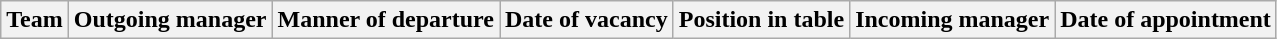<table class="wikitable">
<tr>
<th>Team</th>
<th>Outgoing manager</th>
<th>Manner of departure</th>
<th>Date of vacancy</th>
<th>Position in table</th>
<th>Incoming manager</th>
<th>Date of appointment</th>
</tr>
</table>
